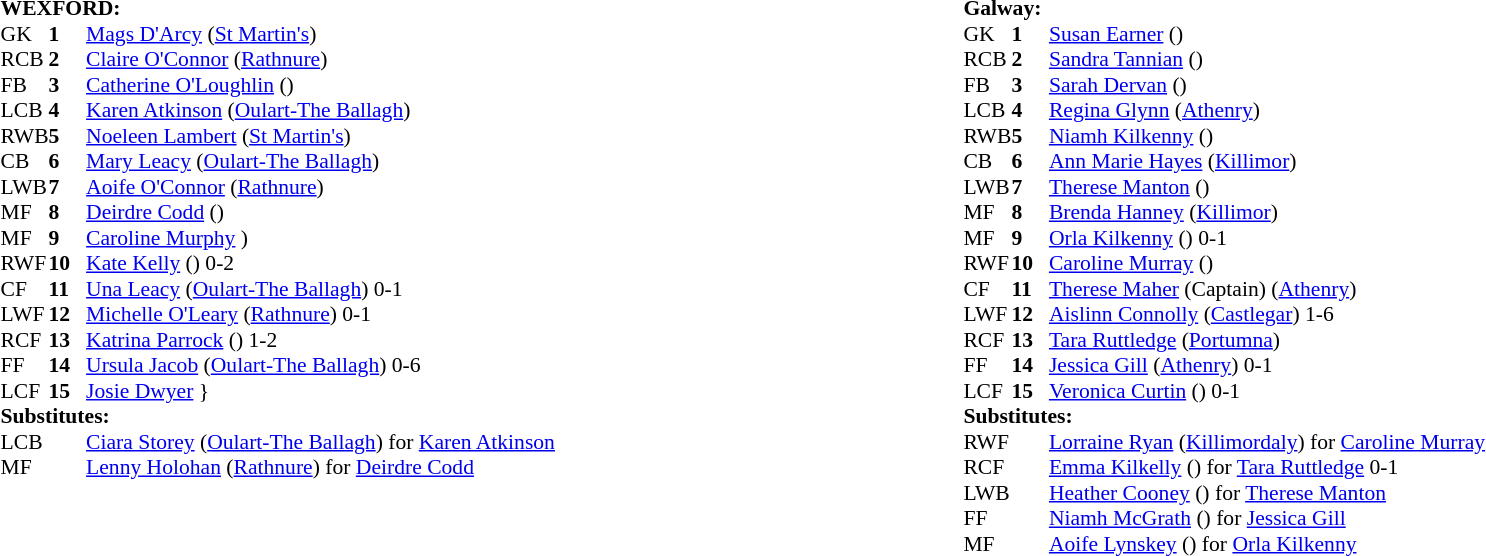<table width="100%">
<tr>
<td valign="top" width="50%"><br><table style="font-size: 90%" cellspacing="0" cellpadding="0" align=center>
<tr>
<td colspan="4"><strong>WEXFORD:</strong></td>
</tr>
<tr>
<th width="25"></th>
<th width="25"></th>
</tr>
<tr>
<td>GK</td>
<td><strong>1</strong></td>
<td><a href='#'>Mags D'Arcy</a> (<a href='#'>St Martin's</a>)</td>
</tr>
<tr>
<td>RCB</td>
<td><strong>2</strong></td>
<td><a href='#'>Claire O'Connor</a> (<a href='#'>Rathnure</a>)</td>
</tr>
<tr>
<td>FB</td>
<td><strong>3</strong></td>
<td><a href='#'>Catherine O'Loughlin</a> ()</td>
</tr>
<tr>
<td>LCB</td>
<td><strong>4</strong></td>
<td><a href='#'>Karen Atkinson</a> (<a href='#'>Oulart-The Ballagh</a>) </td>
</tr>
<tr>
<td>RWB</td>
<td><strong>5</strong></td>
<td><a href='#'>Noeleen Lambert</a> (<a href='#'>St Martin's</a>)</td>
</tr>
<tr>
<td>CB</td>
<td><strong>6</strong></td>
<td><a href='#'>Mary Leacy</a> (<a href='#'>Oulart-The Ballagh</a>)</td>
</tr>
<tr>
<td>LWB</td>
<td><strong>7</strong></td>
<td><a href='#'>Aoife O'Connor</a> (<a href='#'>Rathnure</a>)</td>
</tr>
<tr>
<td>MF</td>
<td><strong>8</strong></td>
<td><a href='#'>Deirdre Codd</a> () </td>
</tr>
<tr>
<td>MF</td>
<td><strong>9</strong></td>
<td><a href='#'>Caroline Murphy</a> )</td>
</tr>
<tr>
<td>RWF</td>
<td><strong>10</strong></td>
<td><a href='#'>Kate Kelly</a> () 0-2</td>
</tr>
<tr>
<td>CF</td>
<td><strong>11</strong></td>
<td><a href='#'>Una Leacy</a> (<a href='#'>Oulart-The Ballagh</a>) 0-1</td>
</tr>
<tr>
<td>LWF</td>
<td><strong>12</strong></td>
<td><a href='#'>Michelle O'Leary</a> (<a href='#'>Rathnure</a>) 0-1</td>
</tr>
<tr>
<td>RCF</td>
<td><strong>13</strong></td>
<td><a href='#'>Katrina Parrock</a> () 1-2</td>
</tr>
<tr>
<td>FF</td>
<td><strong>14</strong></td>
<td><a href='#'>Ursula Jacob</a> (<a href='#'>Oulart-The Ballagh</a>) 0-6</td>
</tr>
<tr>
<td>LCF</td>
<td><strong>15</strong></td>
<td><a href='#'>Josie Dwyer</a> }</td>
</tr>
<tr>
<td colspan=4><strong>Substitutes:</strong></td>
</tr>
<tr>
<td>LCB</td>
<td></td>
<td><a href='#'>Ciara Storey</a> (<a href='#'>Oulart-The Ballagh</a>) for <a href='#'>Karen Atkinson</a> </td>
</tr>
<tr>
<td>MF</td>
<td></td>
<td><a href='#'>Lenny Holohan</a> (<a href='#'>Rathnure</a>) for <a href='#'>Deirdre Codd</a> </td>
</tr>
<tr>
</tr>
</table>
</td>
<td valign="top" width="50%"><br><table style="font-size: 90%" cellspacing="0" cellpadding="0" align=center>
<tr>
<td colspan="4"><strong>Galway:</strong></td>
</tr>
<tr>
<th width="25"></th>
<th width="25"></th>
</tr>
<tr>
<td>GK</td>
<td><strong>1</strong></td>
<td><a href='#'>Susan Earner</a> ()</td>
</tr>
<tr>
<td>RCB</td>
<td><strong>2</strong></td>
<td><a href='#'>Sandra Tannian</a> ()</td>
</tr>
<tr>
<td>FB</td>
<td><strong>3</strong></td>
<td><a href='#'>Sarah Dervan</a> ()</td>
</tr>
<tr>
<td>LCB</td>
<td><strong>4</strong></td>
<td><a href='#'>Regina Glynn</a> (<a href='#'>Athenry</a>)</td>
</tr>
<tr>
<td>RWB</td>
<td><strong>5</strong></td>
<td><a href='#'>Niamh Kilkenny</a> ()</td>
</tr>
<tr>
<td>CB</td>
<td><strong>6</strong></td>
<td><a href='#'>Ann Marie Hayes</a> (<a href='#'>Killimor</a>)</td>
</tr>
<tr>
<td>LWB</td>
<td><strong>7</strong></td>
<td><a href='#'>Therese Manton</a> ()</td>
</tr>
<tr>
<td>MF</td>
<td><strong>8</strong></td>
<td><a href='#'>Brenda Hanney</a> (<a href='#'>Killimor</a>)</td>
</tr>
<tr>
<td>MF</td>
<td><strong>9</strong></td>
<td><a href='#'>Orla Kilkenny</a> () 0-1</td>
</tr>
<tr>
<td>RWF</td>
<td><strong>10</strong></td>
<td><a href='#'>Caroline Murray</a> ()</td>
</tr>
<tr>
<td>CF</td>
<td><strong>11</strong></td>
<td><a href='#'>Therese Maher</a> (Captain) (<a href='#'>Athenry</a>)</td>
</tr>
<tr>
<td>LWF</td>
<td><strong>12</strong></td>
<td><a href='#'>Aislinn Connolly</a> (<a href='#'>Castlegar</a>) 1-6</td>
</tr>
<tr>
<td>RCF</td>
<td><strong>13</strong></td>
<td><a href='#'>Tara Ruttledge</a> (<a href='#'>Portumna</a>)</td>
</tr>
<tr>
<td>FF</td>
<td><strong>14</strong></td>
<td><a href='#'>Jessica Gill</a> (<a href='#'>Athenry</a>) 0-1</td>
</tr>
<tr>
<td>LCF</td>
<td><strong>15</strong></td>
<td><a href='#'>Veronica Curtin</a> () 0-1</td>
</tr>
<tr>
<td colspan=4><strong>Substitutes:</strong></td>
</tr>
<tr>
<td>RWF</td>
<td></td>
<td><a href='#'>Lorraine Ryan</a> (<a href='#'>Killimordaly</a>) for <a href='#'>Caroline Murray</a> </td>
</tr>
<tr>
</tr>
<tr>
<td>RCF</td>
<td></td>
<td><a href='#'>Emma Kilkelly</a> () for <a href='#'>Tara Ruttledge</a>  0-1</td>
</tr>
<tr>
</tr>
<tr>
<td>LWB</td>
<td></td>
<td><a href='#'>Heather Cooney</a> () for <a href='#'>Therese Manton</a> </td>
</tr>
<tr>
</tr>
<tr>
<td>FF</td>
<td></td>
<td><a href='#'>Niamh McGrath</a> () for <a href='#'>Jessica Gill</a></td>
</tr>
<tr>
</tr>
<tr>
<td>MF</td>
<td></td>
<td><a href='#'>Aoife Lynskey</a> () for <a href='#'>Orla Kilkenny</a> </td>
</tr>
</table>
</td>
</tr>
</table>
